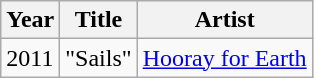<table class="wikitable">
<tr>
<th>Year</th>
<th>Title</th>
<th>Artist</th>
</tr>
<tr>
<td>2011</td>
<td>"Sails"</td>
<td><a href='#'>Hooray for Earth</a></td>
</tr>
</table>
